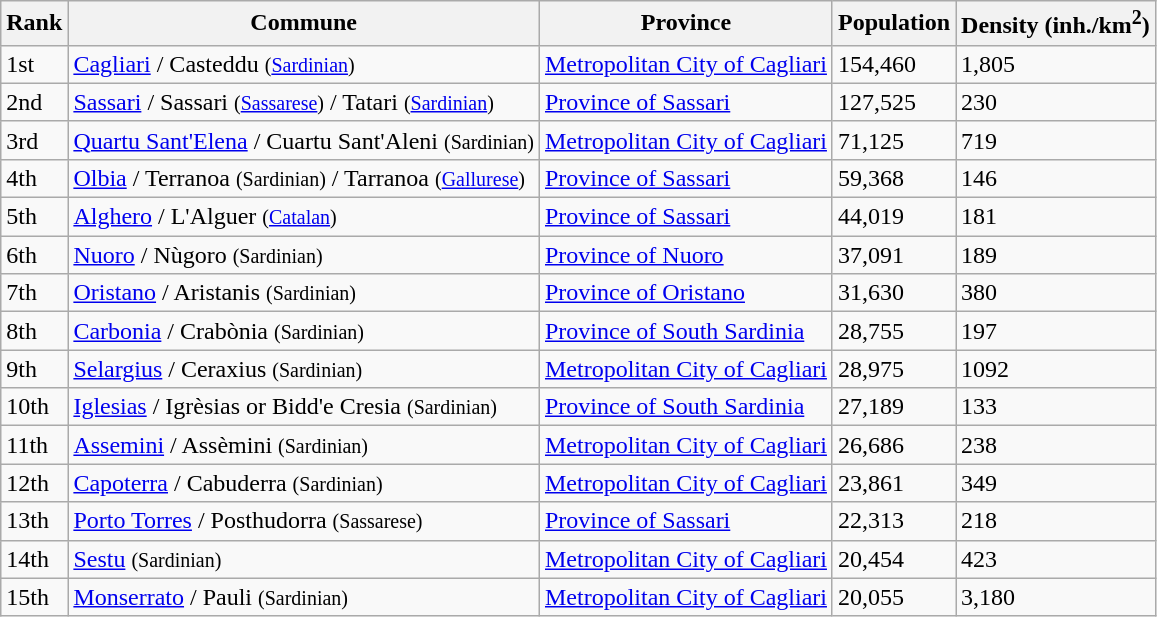<table class="sortable wikitable">
<tr>
<th>Rank</th>
<th>Commune</th>
<th>Province</th>
<th>Population</th>
<th>Density (inh./km<sup>2</sup>)</th>
</tr>
<tr>
<td>1st</td>
<td><a href='#'>Cagliari</a> / Casteddu <small>(<a href='#'>Sardinian</a>)</small></td>
<td><a href='#'>Metropolitan City of Cagliari</a></td>
<td>154,460</td>
<td>1,805</td>
</tr>
<tr>
<td>2nd</td>
<td><a href='#'>Sassari</a> / Sassari <small>(<a href='#'>Sassarese</a>)</small> / Tatari <small>(<a href='#'>Sardinian</a>)</small></td>
<td><a href='#'>Province of Sassari</a></td>
<td>127,525</td>
<td>230</td>
</tr>
<tr>
<td>3rd</td>
<td><a href='#'>Quartu Sant'Elena</a> / Cuartu Sant'Aleni <small>(Sardinian)</small></td>
<td><a href='#'>Metropolitan City of Cagliari</a></td>
<td>71,125</td>
<td>719</td>
</tr>
<tr>
<td>4th</td>
<td><a href='#'>Olbia</a> / Terranoa <small>(Sardinian)</small> / Tarranoa <small>(<a href='#'>Gallurese</a>)</small></td>
<td><a href='#'>Province of Sassari</a></td>
<td>59,368</td>
<td>146</td>
</tr>
<tr>
<td>5th</td>
<td><a href='#'>Alghero</a> / L'Alguer <small>(<a href='#'>Catalan</a>)</small></td>
<td><a href='#'>Province of Sassari</a></td>
<td>44,019</td>
<td>181</td>
</tr>
<tr>
<td>6th</td>
<td><a href='#'>Nuoro</a> / Nùgoro <small>(Sardinian)</small></td>
<td><a href='#'>Province of Nuoro</a></td>
<td>37,091</td>
<td>189</td>
</tr>
<tr>
<td>7th</td>
<td><a href='#'>Oristano</a> / Aristanis <small>(Sardinian)</small></td>
<td><a href='#'>Province of Oristano</a></td>
<td>31,630</td>
<td>380</td>
</tr>
<tr>
<td>8th</td>
<td><a href='#'>Carbonia</a> / Crabònia <small>(Sardinian)</small></td>
<td><a href='#'>Province of South Sardinia</a></td>
<td>28,755</td>
<td>197</td>
</tr>
<tr>
<td>9th</td>
<td><a href='#'>Selargius</a> / Ceraxius <small>(Sardinian)</small></td>
<td><a href='#'>Metropolitan City of Cagliari</a></td>
<td>28,975</td>
<td>1092</td>
</tr>
<tr>
<td>10th</td>
<td><a href='#'>Iglesias</a> / Igrèsias or Bidd'e Cresia <small>(Sardinian)</small></td>
<td><a href='#'>Province of South Sardinia</a></td>
<td>27,189</td>
<td>133</td>
</tr>
<tr>
<td>11th</td>
<td><a href='#'>Assemini</a> / Assèmini <small>(Sardinian)</small></td>
<td><a href='#'>Metropolitan City of Cagliari</a></td>
<td>26,686</td>
<td>238</td>
</tr>
<tr>
<td>12th</td>
<td><a href='#'>Capoterra</a> / Cabuderra <small>(Sardinian)</small></td>
<td><a href='#'>Metropolitan City of Cagliari</a></td>
<td>23,861</td>
<td>349</td>
</tr>
<tr>
<td>13th</td>
<td><a href='#'>Porto Torres</a> / Posthudorra <small>(Sassarese)</small></td>
<td><a href='#'>Province of Sassari</a></td>
<td>22,313</td>
<td>218</td>
</tr>
<tr>
<td>14th</td>
<td><a href='#'>Sestu</a> <small>(Sardinian)</small></td>
<td><a href='#'>Metropolitan City of Cagliari</a></td>
<td>20,454</td>
<td>423</td>
</tr>
<tr>
<td>15th</td>
<td><a href='#'>Monserrato</a> / Pauli <small>(Sardinian)</small></td>
<td><a href='#'>Metropolitan City of Cagliari</a></td>
<td>20,055</td>
<td>3,180</td>
</tr>
</table>
